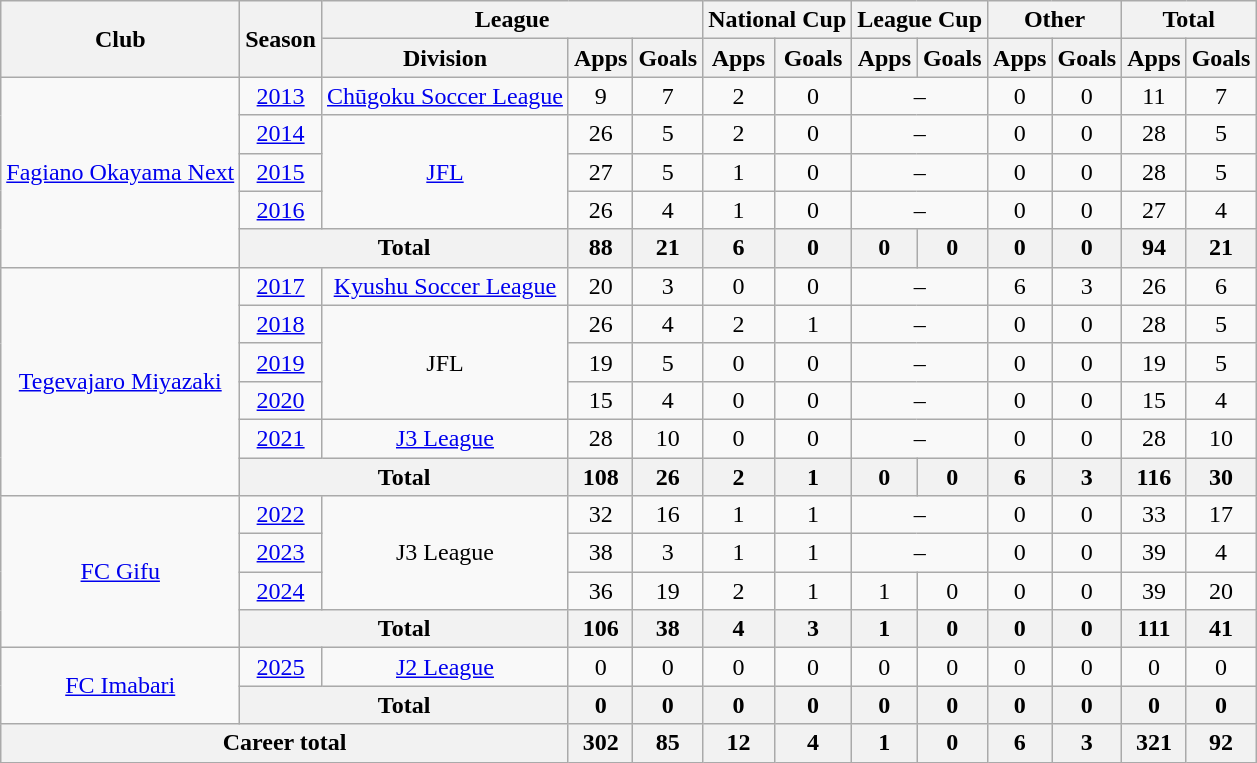<table class="wikitable" style="text-align: center">
<tr>
<th rowspan="2">Club</th>
<th rowspan="2">Season</th>
<th colspan="3">League</th>
<th colspan="2">National Cup</th>
<th colspan="2">League Cup</th>
<th colspan="2">Other</th>
<th colspan="2">Total</th>
</tr>
<tr>
<th>Division</th>
<th>Apps</th>
<th>Goals</th>
<th>Apps</th>
<th>Goals</th>
<th>Apps</th>
<th>Goals</th>
<th>Apps</th>
<th>Goals</th>
<th>Apps</th>
<th>Goals</th>
</tr>
<tr>
<td rowspan="5"><a href='#'>Fagiano Okayama Next</a></td>
<td><a href='#'>2013</a></td>
<td><a href='#'>Chūgoku Soccer League</a></td>
<td>9</td>
<td>7</td>
<td>2</td>
<td>0</td>
<td colspan="2">–</td>
<td>0</td>
<td>0</td>
<td>11</td>
<td>7</td>
</tr>
<tr>
<td><a href='#'>2014</a></td>
<td rowspan="3"><a href='#'>JFL</a></td>
<td>26</td>
<td>5</td>
<td>2</td>
<td>0</td>
<td colspan="2">–</td>
<td>0</td>
<td>0</td>
<td>28</td>
<td>5</td>
</tr>
<tr>
<td><a href='#'>2015</a></td>
<td>27</td>
<td>5</td>
<td>1</td>
<td>0</td>
<td colspan="2">–</td>
<td>0</td>
<td>0</td>
<td>28</td>
<td>5</td>
</tr>
<tr>
<td><a href='#'>2016</a></td>
<td>26</td>
<td>4</td>
<td>1</td>
<td>0</td>
<td colspan="2">–</td>
<td>0</td>
<td>0</td>
<td>27</td>
<td>4</td>
</tr>
<tr>
<th colspan=2>Total</th>
<th>88</th>
<th>21</th>
<th>6</th>
<th>0</th>
<th>0</th>
<th>0</th>
<th>0</th>
<th>0</th>
<th>94</th>
<th>21</th>
</tr>
<tr>
<td rowspan="6"><a href='#'>Tegevajaro Miyazaki</a></td>
<td><a href='#'>2017</a></td>
<td><a href='#'>Kyushu Soccer League</a></td>
<td>20</td>
<td>3</td>
<td>0</td>
<td>0</td>
<td colspan="2">–</td>
<td>6</td>
<td>3</td>
<td>26</td>
<td>6</td>
</tr>
<tr>
<td><a href='#'>2018</a></td>
<td rowspan="3">JFL</td>
<td>26</td>
<td>4</td>
<td>2</td>
<td>1</td>
<td colspan="2">–</td>
<td>0</td>
<td>0</td>
<td>28</td>
<td>5</td>
</tr>
<tr>
<td><a href='#'>2019</a></td>
<td>19</td>
<td>5</td>
<td>0</td>
<td>0</td>
<td colspan="2">–</td>
<td>0</td>
<td>0</td>
<td>19</td>
<td>5</td>
</tr>
<tr>
<td><a href='#'>2020</a></td>
<td>15</td>
<td>4</td>
<td>0</td>
<td>0</td>
<td colspan="2">–</td>
<td>0</td>
<td>0</td>
<td>15</td>
<td>4</td>
</tr>
<tr>
<td><a href='#'>2021</a></td>
<td><a href='#'>J3 League</a></td>
<td>28</td>
<td>10</td>
<td>0</td>
<td>0</td>
<td colspan="2">–</td>
<td>0</td>
<td>0</td>
<td>28</td>
<td>10</td>
</tr>
<tr>
<th colspan=2>Total</th>
<th>108</th>
<th>26</th>
<th>2</th>
<th>1</th>
<th>0</th>
<th>0</th>
<th>6</th>
<th>3</th>
<th>116</th>
<th>30</th>
</tr>
<tr>
<td rowspan="4"><a href='#'>FC Gifu</a></td>
<td><a href='#'>2022</a></td>
<td rowspan="3">J3 League</td>
<td>32</td>
<td>16</td>
<td>1</td>
<td>1</td>
<td colspan="2">–</td>
<td>0</td>
<td>0</td>
<td>33</td>
<td>17</td>
</tr>
<tr>
<td><a href='#'>2023</a></td>
<td>38</td>
<td>3</td>
<td>1</td>
<td>1</td>
<td colspan="2">–</td>
<td>0</td>
<td>0</td>
<td>39</td>
<td>4</td>
</tr>
<tr>
<td><a href='#'>2024</a></td>
<td>36</td>
<td>19</td>
<td>2</td>
<td>1</td>
<td>1</td>
<td>0</td>
<td>0</td>
<td>0</td>
<td>39</td>
<td>20</td>
</tr>
<tr>
<th colspan=2>Total</th>
<th>106</th>
<th>38</th>
<th>4</th>
<th>3</th>
<th>1</th>
<th>0</th>
<th>0</th>
<th>0</th>
<th>111</th>
<th>41</th>
</tr>
<tr>
<td rowspan="2"><a href='#'>FC Imabari</a></td>
<td><a href='#'>2025</a></td>
<td><a href='#'>J2 League</a></td>
<td>0</td>
<td>0</td>
<td>0</td>
<td>0</td>
<td>0</td>
<td>0</td>
<td>0</td>
<td>0</td>
<td>0</td>
<td>0</td>
</tr>
<tr>
<th colspan=2>Total</th>
<th>0</th>
<th>0</th>
<th>0</th>
<th>0</th>
<th>0</th>
<th>0</th>
<th>0</th>
<th>0</th>
<th>0</th>
<th>0</th>
</tr>
<tr>
<th colspan=3>Career total</th>
<th>302</th>
<th>85</th>
<th>12</th>
<th>4</th>
<th>1</th>
<th>0</th>
<th>6</th>
<th>3</th>
<th>321</th>
<th>92</th>
</tr>
</table>
